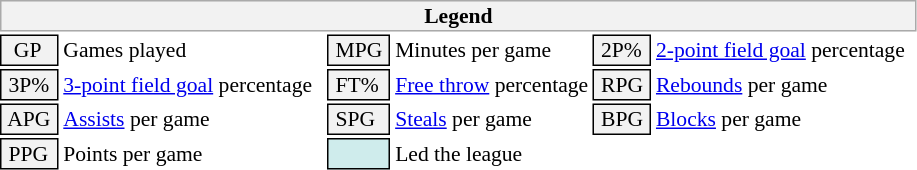<table class="toccolours" style="font-size: 90%; white-space: nowrap;">
<tr>
<th colspan="6" style="background-color: #F2F2F2; border: 1px solid #AAAAAA;">Legend</th>
</tr>
<tr>
<td style="background-color: #F2F2F2; border: 1px solid black;">  GP</td>
<td>Games played</td>
<td style="background-color: #F2F2F2; border: 1px solid black"> MPG </td>
<td>Minutes per game</td>
<td style="background-color: #F2F2F2; border: 1px solid black;"> 2P% </td>
<td style="padding-right: 8px"><a href='#'>2-point field goal</a> percentage</td>
</tr>
<tr>
<td style="background-color: #F2F2F2; border: 1px solid black"> 3P% </td>
<td style="padding-right: 8px"><a href='#'>3-point field goal</a> percentage</td>
<td style="background-color: #F2F2F2; border: 1px solid black"> FT% </td>
<td><a href='#'>Free throw</a> percentage</td>
<td style="background-color: #F2F2F2; border: 1px solid black;"> RPG </td>
<td><a href='#'>Rebounds</a> per game</td>
</tr>
<tr>
<td style="background-color: #F2F2F2; border: 1px solid black"> APG </td>
<td><a href='#'>Assists</a> per game</td>
<td style="background-color: #F2F2F2; border: 1px solid black"> SPG </td>
<td><a href='#'>Steals</a> per game</td>
<td style="background-color: #F2F2F2; border: 1px solid black;"> BPG </td>
<td><a href='#'>Blocks</a> per game</td>
</tr>
<tr>
<td style="background-color: #F2F2F2; border: 1px solid black"> PPG </td>
<td>Points per game</td>
<td style="background-color: #CFECEC; border: 1px solid black"> <strong> </strong> </td>
<td>Led the league</td>
</tr>
<tr>
</tr>
</table>
